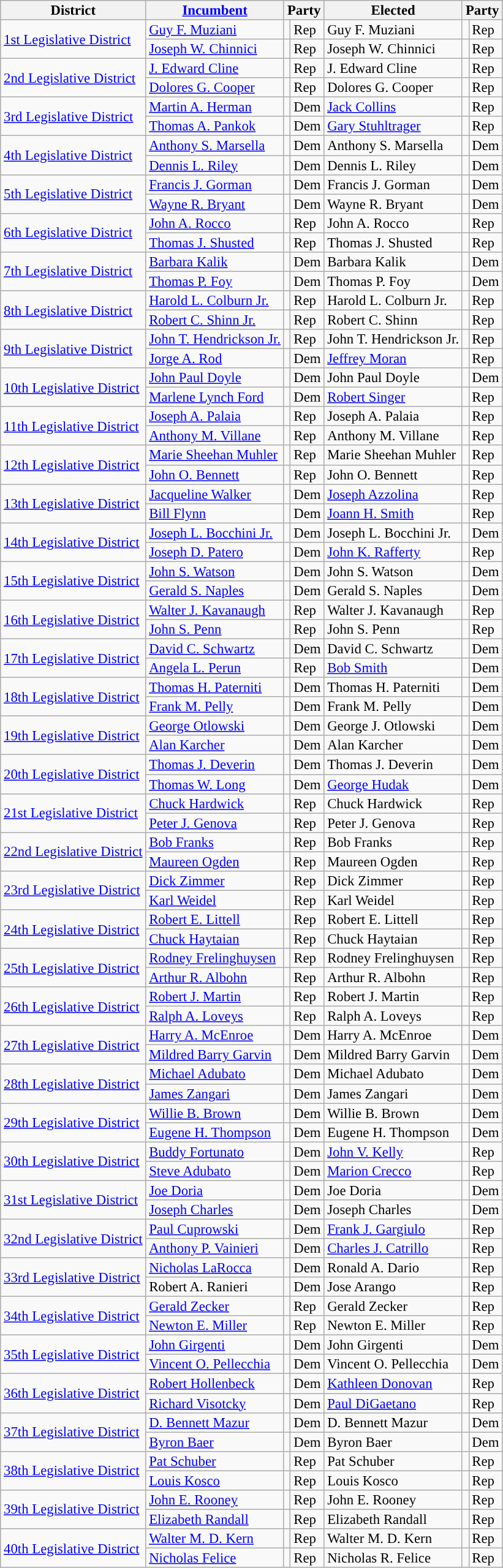<table class="sortable wikitable" style="font-size:95%;line-height:14px;">
<tr>
<th>District</th>
<th class="unsortable"><a href='#'>Incumbent</a></th>
<th colspan="2">Party</th>
<th class="unsortable">Elected</th>
<th colspan="2">Party</th>
</tr>
<tr>
<td rowspan="2"><a href='#'>1st Legislative District</a></td>
<td><a href='#'>Guy F. Muziani</a></td>
<td style="background:"></td>
<td>Rep</td>
<td>Guy F. Muziani</td>
<td style="background:"></td>
<td>Rep</td>
</tr>
<tr>
<td><a href='#'>Joseph W. Chinnici</a></td>
<td style="background:"></td>
<td>Rep</td>
<td>Joseph W. Chinnici</td>
<td style="background:"></td>
<td>Rep</td>
</tr>
<tr>
<td rowspan="2"><a href='#'>2nd Legislative District</a></td>
<td><a href='#'>J. Edward Cline</a></td>
<td style="background:"></td>
<td>Rep</td>
<td>J. Edward Cline</td>
<td style="background:"></td>
<td>Rep</td>
</tr>
<tr>
<td><a href='#'>Dolores G. Cooper</a></td>
<td style="background:"></td>
<td>Rep</td>
<td>Dolores G. Cooper</td>
<td style="background:"></td>
<td>Rep</td>
</tr>
<tr>
<td rowspan="2"><a href='#'>3rd Legislative District</a></td>
<td><a href='#'>Martin A. Herman</a></td>
<td style="background:"></td>
<td>Dem</td>
<td><a href='#'>Jack Collins</a></td>
<td style="background:"></td>
<td>Rep</td>
</tr>
<tr>
<td><a href='#'>Thomas A. Pankok</a></td>
<td style="background:"></td>
<td>Dem</td>
<td><a href='#'>Gary Stuhltrager</a></td>
<td style="background:"></td>
<td>Rep</td>
</tr>
<tr>
<td rowspan="2"><a href='#'>4th Legislative District</a></td>
<td><a href='#'>Anthony S. Marsella</a></td>
<td style="background:"></td>
<td>Dem</td>
<td>Anthony S. Marsella</td>
<td style="background:"></td>
<td>Dem</td>
</tr>
<tr>
<td><a href='#'>Dennis L. Riley</a></td>
<td style="background:"></td>
<td>Dem</td>
<td>Dennis L. Riley</td>
<td style="background:"></td>
<td>Dem</td>
</tr>
<tr>
<td rowspan="2"><a href='#'>5th Legislative District</a></td>
<td><a href='#'>Francis J. Gorman</a></td>
<td style="background:"></td>
<td>Dem</td>
<td>Francis J. Gorman</td>
<td style="background:"></td>
<td>Dem</td>
</tr>
<tr>
<td><a href='#'>Wayne R. Bryant</a></td>
<td style="background:"></td>
<td>Dem</td>
<td>Wayne R. Bryant</td>
<td style="background:"></td>
<td>Dem</td>
</tr>
<tr>
<td rowspan="2"><a href='#'>6th Legislative District</a></td>
<td><a href='#'>John A. Rocco</a></td>
<td style="background:"></td>
<td>Rep</td>
<td>John A. Rocco</td>
<td style="background:"></td>
<td>Rep</td>
</tr>
<tr>
<td><a href='#'>Thomas J. Shusted</a></td>
<td style="background:"></td>
<td>Rep</td>
<td>Thomas J. Shusted</td>
<td style="background:"></td>
<td>Rep</td>
</tr>
<tr>
<td rowspan="2"><a href='#'>7th Legislative District</a></td>
<td><a href='#'>Barbara Kalik</a></td>
<td style="background:"></td>
<td>Dem</td>
<td>Barbara Kalik</td>
<td style="background:"></td>
<td>Dem</td>
</tr>
<tr>
<td><a href='#'>Thomas P. Foy</a></td>
<td style="background:"></td>
<td>Dem</td>
<td>Thomas P. Foy</td>
<td style="background:"></td>
<td>Dem</td>
</tr>
<tr>
<td rowspan="2"><a href='#'>8th Legislative District</a></td>
<td><a href='#'>Harold L. Colburn Jr.</a></td>
<td style="background:"></td>
<td>Rep</td>
<td>Harold L. Colburn Jr.</td>
<td style="background:"></td>
<td>Rep</td>
</tr>
<tr>
<td><a href='#'>Robert C. Shinn Jr.</a></td>
<td style="background:"></td>
<td>Rep</td>
<td>Robert C. Shinn</td>
<td style="background:"></td>
<td>Rep</td>
</tr>
<tr>
<td rowspan="2"><a href='#'>9th Legislative District</a></td>
<td><a href='#'>John T. Hendrickson Jr.</a></td>
<td style="background:"></td>
<td>Rep</td>
<td>John T. Hendrickson Jr.</td>
<td style="background:"></td>
<td>Rep</td>
</tr>
<tr>
<td><a href='#'>Jorge A. Rod</a></td>
<td style="background:"></td>
<td>Dem</td>
<td><a href='#'>Jeffrey Moran</a></td>
<td style="background:"></td>
<td>Rep</td>
</tr>
<tr>
<td rowspan="2"><a href='#'>10th Legislative District</a></td>
<td><a href='#'>John Paul Doyle</a></td>
<td style="background:"></td>
<td>Dem</td>
<td>John Paul Doyle</td>
<td style="background:"></td>
<td>Dem</td>
</tr>
<tr>
<td><a href='#'>Marlene Lynch Ford</a></td>
<td style="background:"></td>
<td>Dem</td>
<td><a href='#'>Robert Singer</a></td>
<td style="background:"></td>
<td>Rep</td>
</tr>
<tr>
<td rowspan="2"><a href='#'>11th Legislative District</a></td>
<td><a href='#'>Joseph A. Palaia</a></td>
<td style="background:"></td>
<td>Rep</td>
<td>Joseph A. Palaia</td>
<td style="background:"></td>
<td>Rep</td>
</tr>
<tr>
<td><a href='#'>Anthony M. Villane</a></td>
<td style="background:"></td>
<td>Rep</td>
<td>Anthony M. Villane</td>
<td style="background:"></td>
<td>Rep</td>
</tr>
<tr>
<td rowspan="2"><a href='#'>12th Legislative District</a></td>
<td><a href='#'>Marie Sheehan Muhler</a></td>
<td style="background:"></td>
<td>Rep</td>
<td>Marie Sheehan Muhler</td>
<td style="background:"></td>
<td>Rep</td>
</tr>
<tr>
<td><a href='#'>John O. Bennett</a></td>
<td style="background:"></td>
<td>Rep</td>
<td>John O. Bennett</td>
<td style="background:"></td>
<td>Rep</td>
</tr>
<tr>
<td rowspan="2"><a href='#'>13th Legislative District</a></td>
<td><a href='#'>Jacqueline Walker</a></td>
<td style="background:"></td>
<td>Dem</td>
<td><a href='#'>Joseph Azzolina</a></td>
<td style="background:"></td>
<td>Rep</td>
</tr>
<tr>
<td><a href='#'>Bill Flynn</a></td>
<td style="background:"></td>
<td>Dem</td>
<td><a href='#'>Joann H. Smith</a></td>
<td style="background:"></td>
<td>Rep</td>
</tr>
<tr>
<td rowspan="2"><a href='#'>14th Legislative District</a></td>
<td><a href='#'>Joseph L. Bocchini Jr.</a></td>
<td style="background:"></td>
<td>Dem</td>
<td>Joseph L. Bocchini Jr.</td>
<td style="background:"></td>
<td>Dem</td>
</tr>
<tr>
<td><a href='#'>Joseph D. Patero</a></td>
<td style="background:"></td>
<td>Dem</td>
<td><a href='#'>John K. Rafferty</a></td>
<td style="background:"></td>
<td>Rep</td>
</tr>
<tr>
<td rowspan="2"><a href='#'>15th Legislative District</a></td>
<td><a href='#'>John S. Watson</a></td>
<td style="background:"></td>
<td>Dem</td>
<td>John S. Watson</td>
<td style="background:"></td>
<td>Dem</td>
</tr>
<tr>
<td><a href='#'>Gerald S. Naples</a></td>
<td style="background:"></td>
<td>Dem</td>
<td>Gerald S. Naples</td>
<td style="background:"></td>
<td>Dem</td>
</tr>
<tr>
<td rowspan="2"><a href='#'>16th Legislative District</a></td>
<td><a href='#'>Walter J. Kavanaugh</a></td>
<td style="background:"></td>
<td>Rep</td>
<td>Walter J. Kavanaugh</td>
<td style="background:"></td>
<td>Rep</td>
</tr>
<tr>
<td><a href='#'>John S. Penn</a></td>
<td style="background:"></td>
<td>Rep</td>
<td>John S. Penn</td>
<td style="background:"></td>
<td>Rep</td>
</tr>
<tr>
<td rowspan="2"><a href='#'>17th Legislative District</a></td>
<td><a href='#'>David C. Schwartz</a></td>
<td style="background:"></td>
<td>Dem</td>
<td>David C. Schwartz</td>
<td style="background:"></td>
<td>Dem</td>
</tr>
<tr>
<td><a href='#'>Angela L. Perun</a></td>
<td style="background:"></td>
<td>Rep</td>
<td><a href='#'>Bob Smith</a></td>
<td style="background:"></td>
<td>Dem</td>
</tr>
<tr>
<td rowspan="2"><a href='#'>18th Legislative District</a></td>
<td><a href='#'>Thomas H. Paterniti</a></td>
<td style="background:"></td>
<td>Dem</td>
<td>Thomas H. Paterniti</td>
<td style="background:"></td>
<td>Dem</td>
</tr>
<tr>
<td><a href='#'>Frank M. Pelly</a></td>
<td style="background:"></td>
<td>Dem</td>
<td>Frank M. Pelly</td>
<td style="background:"></td>
<td>Dem</td>
</tr>
<tr>
<td rowspan="2"><a href='#'>19th Legislative District</a></td>
<td><a href='#'>George Otlowski</a></td>
<td style="background:"></td>
<td>Dem</td>
<td>George J. Otlowski</td>
<td style="background:"></td>
<td>Dem</td>
</tr>
<tr>
<td><a href='#'>Alan Karcher</a></td>
<td style="background:"></td>
<td>Dem</td>
<td>Alan Karcher</td>
<td style="background:"></td>
<td>Dem</td>
</tr>
<tr>
<td rowspan="2"><a href='#'>20th Legislative District</a></td>
<td><a href='#'>Thomas J. Deverin</a></td>
<td style="background:"></td>
<td>Dem</td>
<td>Thomas J. Deverin</td>
<td style="background:"></td>
<td>Dem</td>
</tr>
<tr>
<td><a href='#'>Thomas W. Long</a></td>
<td style="background:"></td>
<td>Dem</td>
<td><a href='#'>George Hudak</a></td>
<td style="background:"></td>
<td>Dem</td>
</tr>
<tr>
<td rowspan="2"><a href='#'>21st Legislative District</a></td>
<td><a href='#'>Chuck Hardwick</a></td>
<td style="background:"></td>
<td>Rep</td>
<td>Chuck Hardwick</td>
<td style="background:"></td>
<td>Rep</td>
</tr>
<tr>
<td><a href='#'>Peter J. Genova</a></td>
<td style="background:"></td>
<td>Rep</td>
<td>Peter J. Genova</td>
<td style="background:"></td>
<td>Rep</td>
</tr>
<tr>
<td rowspan="2"><a href='#'>22nd Legislative District</a></td>
<td><a href='#'>Bob Franks</a></td>
<td style="background:"></td>
<td>Rep</td>
<td>Bob Franks</td>
<td style="background:"></td>
<td>Rep</td>
</tr>
<tr>
<td><a href='#'>Maureen Ogden</a></td>
<td style="background:"></td>
<td>Rep</td>
<td>Maureen Ogden</td>
<td style="background:"></td>
<td>Rep</td>
</tr>
<tr>
<td rowspan="2"><a href='#'>23rd Legislative District</a></td>
<td><a href='#'>Dick Zimmer</a></td>
<td style="background:"></td>
<td>Rep</td>
<td>Dick Zimmer</td>
<td style="background:"></td>
<td>Rep</td>
</tr>
<tr>
<td><a href='#'>Karl Weidel</a></td>
<td style="background:"></td>
<td>Rep</td>
<td>Karl Weidel</td>
<td style="background:"></td>
<td>Rep</td>
</tr>
<tr>
<td rowspan="2"><a href='#'>24th Legislative District</a></td>
<td><a href='#'>Robert E. Littell</a></td>
<td style="background:"></td>
<td>Rep</td>
<td>Robert E. Littell</td>
<td style="background:"></td>
<td>Rep</td>
</tr>
<tr>
<td><a href='#'>Chuck Haytaian</a></td>
<td style="background:"></td>
<td>Rep</td>
<td>Chuck Haytaian</td>
<td style="background:"></td>
<td>Rep</td>
</tr>
<tr>
<td rowspan="2"><a href='#'>25th Legislative District</a></td>
<td><a href='#'>Rodney Frelinghuysen</a></td>
<td style="background:"></td>
<td>Rep</td>
<td>Rodney Frelinghuysen</td>
<td style="background:"></td>
<td>Rep</td>
</tr>
<tr>
<td><a href='#'>Arthur R. Albohn</a></td>
<td style="background:"></td>
<td>Rep</td>
<td>Arthur R. Albohn</td>
<td style="background:"></td>
<td>Rep</td>
</tr>
<tr>
<td rowspan="2"><a href='#'>26th Legislative District</a></td>
<td><a href='#'>Robert J. Martin</a></td>
<td style="background:"></td>
<td>Rep</td>
<td>Robert J. Martin</td>
<td style="background:"></td>
<td>Rep</td>
</tr>
<tr>
<td><a href='#'>Ralph A. Loveys</a></td>
<td style="background:"></td>
<td>Rep</td>
<td>Ralph A. Loveys</td>
<td style="background:"></td>
<td>Rep</td>
</tr>
<tr>
<td rowspan="2"><a href='#'>27th Legislative District</a></td>
<td><a href='#'>Harry A. McEnroe</a></td>
<td style="background:"></td>
<td>Dem</td>
<td>Harry A. McEnroe</td>
<td style="background:"></td>
<td>Dem</td>
</tr>
<tr>
<td><a href='#'>Mildred Barry Garvin</a></td>
<td style="background:"></td>
<td>Dem</td>
<td>Mildred Barry Garvin</td>
<td style="background:"></td>
<td>Dem</td>
</tr>
<tr>
<td rowspan="2"><a href='#'>28th Legislative District</a></td>
<td><a href='#'>Michael Adubato</a></td>
<td style="background:"></td>
<td>Dem</td>
<td>Michael Adubato</td>
<td style="background:"></td>
<td>Dem</td>
</tr>
<tr>
<td><a href='#'>James Zangari</a></td>
<td style="background:"></td>
<td>Dem</td>
<td>James Zangari</td>
<td style="background:"></td>
<td>Dem</td>
</tr>
<tr>
<td rowspan="2"><a href='#'>29th Legislative District</a></td>
<td><a href='#'>Willie B. Brown</a></td>
<td style="background:"></td>
<td>Dem</td>
<td>Willie B. Brown</td>
<td style="background:"></td>
<td>Dem</td>
</tr>
<tr>
<td><a href='#'>Eugene H. Thompson</a></td>
<td style="background:"></td>
<td>Dem</td>
<td>Eugene H. Thompson</td>
<td style="background:"></td>
<td>Dem</td>
</tr>
<tr>
<td rowspan="2"><a href='#'>30th Legislative District</a></td>
<td><a href='#'>Buddy Fortunato</a></td>
<td style="background:"></td>
<td>Dem</td>
<td><a href='#'>John V. Kelly</a></td>
<td style="background:"></td>
<td>Rep</td>
</tr>
<tr>
<td><a href='#'>Steve Adubato</a></td>
<td style="background:"></td>
<td>Dem</td>
<td><a href='#'>Marion Crecco</a></td>
<td style="background:"></td>
<td>Rep</td>
</tr>
<tr>
<td rowspan="2"><a href='#'>31st Legislative District</a></td>
<td><a href='#'>Joe Doria</a></td>
<td style="background:"></td>
<td>Dem</td>
<td>Joe Doria</td>
<td style="background:"></td>
<td>Dem</td>
</tr>
<tr>
<td><a href='#'>Joseph Charles</a></td>
<td style="background:"></td>
<td>Dem</td>
<td>Joseph Charles</td>
<td style="background:"></td>
<td>Dem</td>
</tr>
<tr>
<td rowspan="2"><a href='#'>32nd Legislative District</a></td>
<td><a href='#'>Paul Cuprowski</a></td>
<td style="background:"></td>
<td>Dem</td>
<td><a href='#'>Frank J. Gargiulo</a></td>
<td style="background:"></td>
<td>Rep</td>
</tr>
<tr>
<td><a href='#'>Anthony P. Vainieri</a></td>
<td style="background:"></td>
<td>Dem</td>
<td><a href='#'>Charles J. Catrillo</a></td>
<td style="background:"></td>
<td>Rep</td>
</tr>
<tr>
<td rowspan="2"><a href='#'>33rd Legislative District</a></td>
<td><a href='#'>Nicholas LaRocca</a></td>
<td style="background:"></td>
<td>Dem</td>
<td>Ronald A. Dario</td>
<td style="background:"></td>
<td>Rep</td>
</tr>
<tr>
<td>Robert A. Ranieri</td>
<td style="background:"></td>
<td>Dem</td>
<td>Jose Arango</td>
<td style="background:"></td>
<td>Rep</td>
</tr>
<tr>
<td rowspan="2"><a href='#'>34th Legislative District</a></td>
<td><a href='#'>Gerald Zecker</a></td>
<td style="background:"></td>
<td>Rep</td>
<td>Gerald Zecker</td>
<td style="background:"></td>
<td>Rep</td>
</tr>
<tr>
<td><a href='#'>Newton E. Miller</a></td>
<td style="background:"></td>
<td>Rep</td>
<td>Newton E. Miller</td>
<td style="background:"></td>
<td>Rep</td>
</tr>
<tr>
<td rowspan="2"><a href='#'>35th Legislative District</a></td>
<td><a href='#'>John Girgenti</a></td>
<td style="background:"></td>
<td>Dem</td>
<td>John Girgenti</td>
<td style="background:"></td>
<td>Dem</td>
</tr>
<tr>
<td><a href='#'>Vincent O. Pellecchia</a></td>
<td style="background:"></td>
<td>Dem</td>
<td>Vincent O. Pellecchia</td>
<td style="background:"></td>
<td>Dem</td>
</tr>
<tr>
<td rowspan="2"><a href='#'>36th Legislative District</a></td>
<td><a href='#'>Robert Hollenbeck</a></td>
<td style="background:"></td>
<td>Dem</td>
<td><a href='#'>Kathleen Donovan</a></td>
<td style="background:"></td>
<td>Rep</td>
</tr>
<tr>
<td><a href='#'>Richard Visotcky</a></td>
<td style="background:"></td>
<td>Dem</td>
<td><a href='#'>Paul DiGaetano</a></td>
<td style="background:"></td>
<td>Rep</td>
</tr>
<tr>
<td rowspan="2"><a href='#'>37th Legislative District</a></td>
<td><a href='#'>D. Bennett Mazur</a></td>
<td style="background:"></td>
<td>Dem</td>
<td>D. Bennett Mazur</td>
<td style="background:"></td>
<td>Dem</td>
</tr>
<tr>
<td><a href='#'>Byron Baer</a></td>
<td style="background:"></td>
<td>Dem</td>
<td>Byron Baer</td>
<td style="background:"></td>
<td>Dem</td>
</tr>
<tr>
<td rowspan="2"><a href='#'>38th Legislative District</a></td>
<td><a href='#'>Pat Schuber</a></td>
<td style="background:"></td>
<td>Rep</td>
<td>Pat Schuber</td>
<td style="background:"></td>
<td>Rep</td>
</tr>
<tr>
<td><a href='#'>Louis Kosco</a></td>
<td style="background:"></td>
<td>Rep</td>
<td>Louis Kosco</td>
<td style="background:"></td>
<td>Rep</td>
</tr>
<tr>
<td rowspan="2"><a href='#'>39th Legislative District</a></td>
<td><a href='#'>John E. Rooney</a></td>
<td style="background:"></td>
<td>Rep</td>
<td>John E. Rooney</td>
<td style="background:"></td>
<td>Rep</td>
</tr>
<tr>
<td><a href='#'>Elizabeth Randall</a></td>
<td style="background:"></td>
<td>Rep</td>
<td>Elizabeth Randall</td>
<td style="background:"></td>
<td>Rep</td>
</tr>
<tr>
<td rowspan="2"><a href='#'>40th Legislative District</a></td>
<td><a href='#'>Walter M. D. Kern</a></td>
<td style="background:"></td>
<td>Rep</td>
<td>Walter M. D. Kern</td>
<td style="background:"></td>
<td>Rep</td>
</tr>
<tr>
<td><a href='#'>Nicholas Felice</a></td>
<td style="background:"></td>
<td>Rep</td>
<td>Nicholas R. Felice</td>
<td style="background:"></td>
<td>Rep</td>
</tr>
</table>
